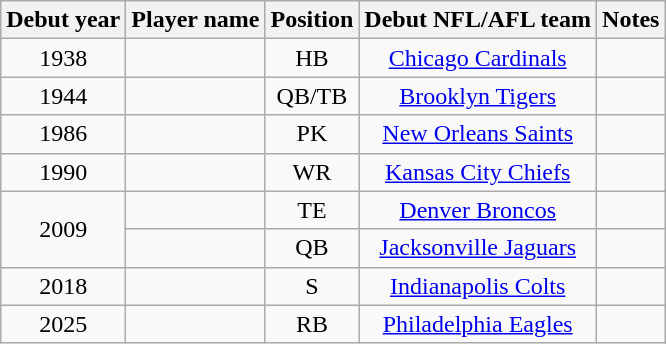<table class="wikitable sortable" style="text-align: center;">
<tr>
<th>Debut year</th>
<th>Player name</th>
<th>Position</th>
<th>Debut NFL/AFL team</th>
<th>Notes</th>
</tr>
<tr>
<td align="center">1938</td>
<td align="center"></td>
<td align="center">HB</td>
<td align="center"><a href='#'>Chicago Cardinals</a></td>
<td align="center"></td>
</tr>
<tr>
<td align="center">1944</td>
<td align="center"></td>
<td align="center">QB/TB</td>
<td align="center"><a href='#'>Brooklyn Tigers</a></td>
<td align="center"></td>
</tr>
<tr>
<td align="center">1986</td>
<td align="center"></td>
<td align="center">PK</td>
<td align="center"><a href='#'>New Orleans Saints</a></td>
<td align="center"></td>
</tr>
<tr>
<td align="center">1990</td>
<td align="center"></td>
<td align="center">WR</td>
<td align="center"><a href='#'>Kansas City Chiefs</a></td>
<td align="center"></td>
</tr>
<tr>
<td rowspan="2">2009</td>
<td align="center"></td>
<td align="center">TE</td>
<td align="center"><a href='#'>Denver Broncos</a></td>
<td align="center"></td>
</tr>
<tr>
<td align="center"></td>
<td align="center">QB</td>
<td align="center"><a href='#'>Jacksonville Jaguars</a></td>
<td align="center"></td>
</tr>
<tr>
<td align="center">2018</td>
<td align="center"></td>
<td align="center">S</td>
<td align="center"><a href='#'>Indianapolis Colts</a></td>
<td align="center"></td>
</tr>
<tr>
<td align="center">2025</td>
<td align="center"></td>
<td align="center">RB</td>
<td align="center"><a href='#'>Philadelphia Eagles</a></td>
<td align="center"></td>
</tr>
</table>
